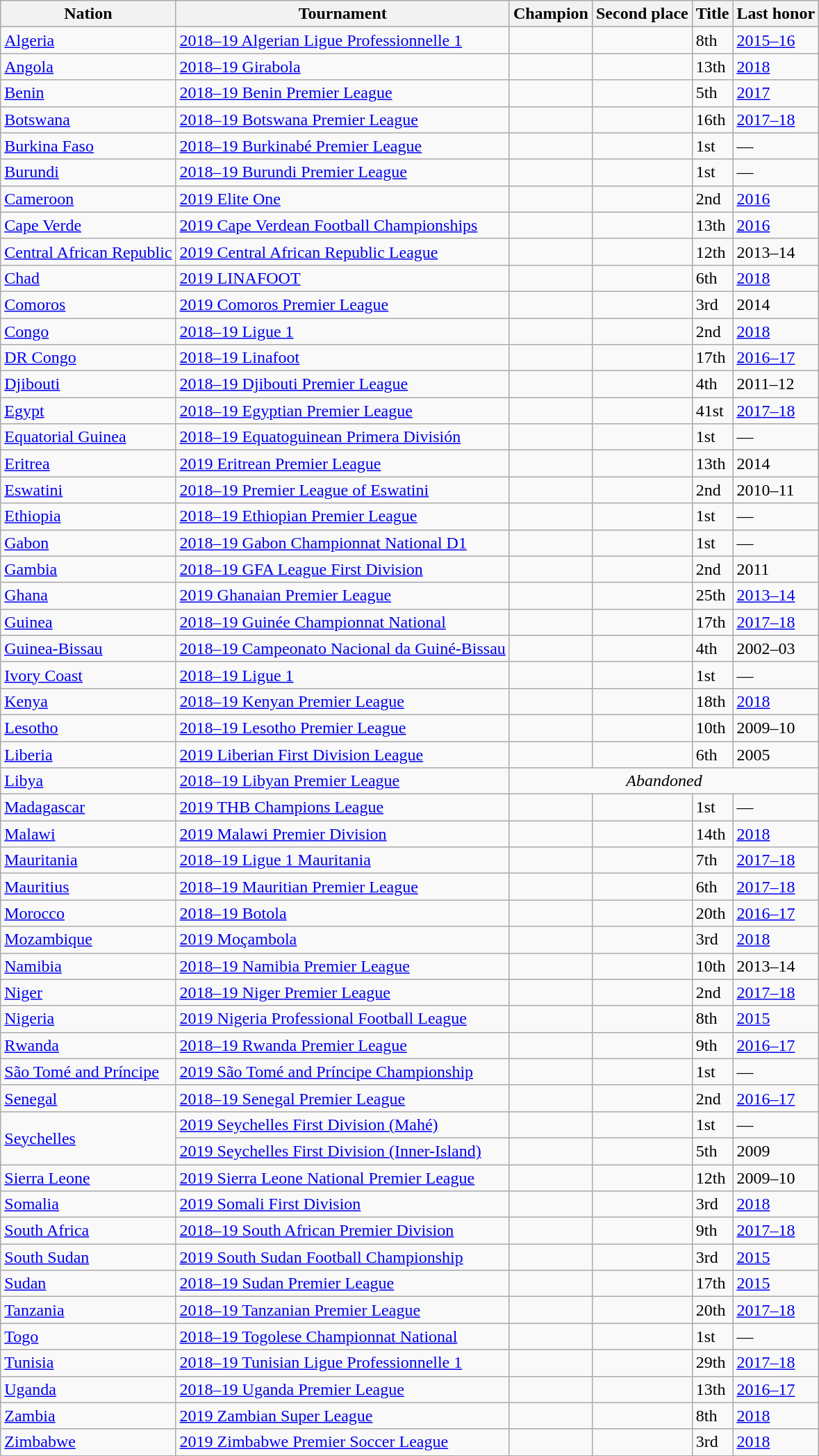<table class="wikitable sortable">
<tr>
<th>Nation</th>
<th>Tournament</th>
<th>Champion</th>
<th>Second place</th>
<th data-sort-type="number">Title</th>
<th>Last honor</th>
</tr>
<tr>
<td> <a href='#'>Algeria</a></td>
<td><a href='#'>2018–19 Algerian Ligue Professionnelle 1</a></td>
<td></td>
<td></td>
<td>8th</td>
<td><a href='#'>2015–16</a></td>
</tr>
<tr>
<td> <a href='#'>Angola</a></td>
<td><a href='#'>2018–19 Girabola</a></td>
<td></td>
<td></td>
<td>13th</td>
<td><a href='#'>2018</a></td>
</tr>
<tr>
<td> <a href='#'>Benin</a></td>
<td><a href='#'>2018–19 Benin Premier League</a></td>
<td></td>
<td></td>
<td>5th</td>
<td><a href='#'>2017</a></td>
</tr>
<tr>
<td> <a href='#'>Botswana</a></td>
<td><a href='#'>2018–19 Botswana Premier League</a></td>
<td></td>
<td></td>
<td>16th</td>
<td><a href='#'>2017–18</a></td>
</tr>
<tr>
<td> <a href='#'>Burkina Faso</a></td>
<td><a href='#'>2018–19 Burkinabé Premier League</a></td>
<td></td>
<td></td>
<td>1st</td>
<td>—</td>
</tr>
<tr>
<td> <a href='#'>Burundi</a></td>
<td><a href='#'>2018–19 Burundi Premier League</a></td>
<td></td>
<td></td>
<td>1st</td>
<td>—</td>
</tr>
<tr>
<td> <a href='#'>Cameroon</a></td>
<td><a href='#'>2019 Elite One</a></td>
<td></td>
<td></td>
<td>2nd</td>
<td><a href='#'>2016</a></td>
</tr>
<tr>
<td> <a href='#'>Cape Verde</a></td>
<td><a href='#'>2019 Cape Verdean Football Championships</a></td>
<td></td>
<td></td>
<td>13th</td>
<td><a href='#'>2016</a></td>
</tr>
<tr>
<td> <a href='#'>Central African Republic</a></td>
<td><a href='#'>2019 Central African Republic League</a></td>
<td></td>
<td></td>
<td>12th</td>
<td>2013–14</td>
</tr>
<tr>
<td> <a href='#'>Chad</a></td>
<td><a href='#'>2019 LINAFOOT</a></td>
<td></td>
<td></td>
<td>6th</td>
<td><a href='#'>2018</a></td>
</tr>
<tr>
<td> <a href='#'>Comoros</a></td>
<td><a href='#'>2019 Comoros Premier League</a></td>
<td></td>
<td></td>
<td>3rd</td>
<td>2014</td>
</tr>
<tr>
<td> <a href='#'>Congo</a></td>
<td><a href='#'>2018–19 Ligue 1</a></td>
<td></td>
<td></td>
<td>2nd</td>
<td><a href='#'>2018</a></td>
</tr>
<tr>
<td> <a href='#'>DR Congo</a></td>
<td><a href='#'>2018–19 Linafoot</a></td>
<td></td>
<td></td>
<td>17th</td>
<td><a href='#'>2016–17</a></td>
</tr>
<tr>
<td> <a href='#'>Djibouti</a></td>
<td><a href='#'>2018–19 Djibouti Premier League</a></td>
<td></td>
<td></td>
<td>4th</td>
<td>2011–12</td>
</tr>
<tr>
<td> <a href='#'>Egypt</a></td>
<td><a href='#'>2018–19 Egyptian Premier League</a></td>
<td></td>
<td></td>
<td>41st</td>
<td><a href='#'>2017–18</a></td>
</tr>
<tr>
<td> <a href='#'>Equatorial Guinea</a></td>
<td><a href='#'>2018–19 Equatoguinean Primera División</a></td>
<td></td>
<td></td>
<td>1st</td>
<td>—</td>
</tr>
<tr>
<td> <a href='#'>Eritrea</a></td>
<td><a href='#'>2019 Eritrean Premier League</a></td>
<td></td>
<td></td>
<td>13th</td>
<td>2014</td>
</tr>
<tr>
<td> <a href='#'>Eswatini</a></td>
<td><a href='#'>2018–19 Premier League of Eswatini</a></td>
<td></td>
<td></td>
<td>2nd</td>
<td>2010–11</td>
</tr>
<tr>
<td> <a href='#'>Ethiopia</a></td>
<td><a href='#'>2018–19 Ethiopian Premier League</a></td>
<td></td>
<td></td>
<td>1st</td>
<td>—</td>
</tr>
<tr>
<td> <a href='#'>Gabon</a></td>
<td><a href='#'>2018–19 Gabon Championnat National D1</a></td>
<td></td>
<td></td>
<td>1st</td>
<td>—</td>
</tr>
<tr>
<td> <a href='#'>Gambia</a></td>
<td><a href='#'>2018–19 GFA League First Division</a></td>
<td></td>
<td></td>
<td>2nd</td>
<td>2011</td>
</tr>
<tr>
<td> <a href='#'>Ghana</a></td>
<td><a href='#'>2019 Ghanaian Premier League</a></td>
<td></td>
<td></td>
<td>25th</td>
<td><a href='#'>2013–14</a></td>
</tr>
<tr>
<td> <a href='#'>Guinea</a></td>
<td><a href='#'>2018–19 Guinée Championnat National</a></td>
<td></td>
<td></td>
<td>17th</td>
<td><a href='#'>2017–18</a></td>
</tr>
<tr>
<td> <a href='#'>Guinea-Bissau</a></td>
<td><a href='#'>2018–19 Campeonato Nacional da Guiné-Bissau</a></td>
<td></td>
<td></td>
<td>4th</td>
<td>2002–03</td>
</tr>
<tr>
<td> <a href='#'>Ivory Coast</a></td>
<td><a href='#'>2018–19 Ligue 1</a></td>
<td></td>
<td></td>
<td>1st</td>
<td>—</td>
</tr>
<tr>
<td> <a href='#'>Kenya</a></td>
<td><a href='#'>2018–19 Kenyan Premier League</a></td>
<td></td>
<td></td>
<td>18th</td>
<td><a href='#'>2018</a></td>
</tr>
<tr>
<td> <a href='#'>Lesotho</a></td>
<td><a href='#'>2018–19 Lesotho Premier League</a></td>
<td></td>
<td></td>
<td>10th</td>
<td>2009–10</td>
</tr>
<tr>
<td> <a href='#'>Liberia</a></td>
<td><a href='#'>2019 Liberian First Division League</a></td>
<td></td>
<td></td>
<td>6th</td>
<td>2005</td>
</tr>
<tr>
<td> <a href='#'>Libya</a></td>
<td><a href='#'>2018–19 Libyan Premier League</a></td>
<td colspan=4 style="text-align:center;"><em>Abandoned</em></td>
</tr>
<tr>
<td> <a href='#'>Madagascar</a></td>
<td><a href='#'>2019 THB Champions League</a></td>
<td></td>
<td></td>
<td>1st</td>
<td>—</td>
</tr>
<tr>
<td> <a href='#'>Malawi</a></td>
<td><a href='#'>2019 Malawi Premier Division</a></td>
<td></td>
<td></td>
<td>14th</td>
<td><a href='#'>2018</a></td>
</tr>
<tr>
<td> <a href='#'>Mauritania</a></td>
<td><a href='#'>2018–19 Ligue 1 Mauritania</a></td>
<td></td>
<td></td>
<td>7th</td>
<td><a href='#'>2017–18</a></td>
</tr>
<tr>
<td> <a href='#'>Mauritius</a></td>
<td><a href='#'>2018–19 Mauritian Premier League</a></td>
<td></td>
<td></td>
<td>6th</td>
<td><a href='#'>2017–18</a></td>
</tr>
<tr>
<td> <a href='#'>Morocco</a></td>
<td><a href='#'>2018–19 Botola</a></td>
<td></td>
<td></td>
<td>20th</td>
<td><a href='#'>2016–17</a></td>
</tr>
<tr>
<td> <a href='#'>Mozambique</a></td>
<td><a href='#'>2019 Moçambola</a></td>
<td></td>
<td></td>
<td>3rd</td>
<td><a href='#'>2018</a></td>
</tr>
<tr>
<td> <a href='#'>Namibia</a></td>
<td><a href='#'>2018–19 Namibia Premier League</a></td>
<td></td>
<td></td>
<td>10th</td>
<td>2013–14</td>
</tr>
<tr>
<td> <a href='#'>Niger</a></td>
<td><a href='#'>2018–19 Niger Premier League</a></td>
<td></td>
<td></td>
<td>2nd</td>
<td><a href='#'>2017–18</a></td>
</tr>
<tr>
<td> <a href='#'>Nigeria</a></td>
<td><a href='#'>2019 Nigeria Professional Football League</a></td>
<td></td>
<td></td>
<td>8th</td>
<td><a href='#'>2015</a></td>
</tr>
<tr>
<td> <a href='#'>Rwanda</a></td>
<td><a href='#'>2018–19 Rwanda Premier League</a></td>
<td></td>
<td></td>
<td>9th</td>
<td><a href='#'>2016–17</a></td>
</tr>
<tr>
<td> <a href='#'>São Tomé and Príncipe</a></td>
<td><a href='#'>2019 São Tomé and Príncipe Championship</a></td>
<td></td>
<td></td>
<td>1st</td>
<td>—</td>
</tr>
<tr>
<td> <a href='#'>Senegal</a></td>
<td><a href='#'>2018–19 Senegal Premier League</a></td>
<td></td>
<td></td>
<td>2nd</td>
<td><a href='#'>2016–17</a></td>
</tr>
<tr>
<td rowspan="2"> <a href='#'>Seychelles</a></td>
<td><a href='#'>2019 Seychelles First Division (Mahé)</a></td>
<td></td>
<td></td>
<td>1st</td>
<td>—</td>
</tr>
<tr>
<td><a href='#'>2019 Seychelles First Division (Inner-Island)</a></td>
<td></td>
<td></td>
<td>5th</td>
<td>2009</td>
</tr>
<tr>
<td> <a href='#'>Sierra Leone</a></td>
<td><a href='#'>2019 Sierra Leone National Premier League</a></td>
<td></td>
<td></td>
<td>12th</td>
<td>2009–10</td>
</tr>
<tr>
<td> <a href='#'>Somalia</a></td>
<td><a href='#'>2019 Somali First Division</a></td>
<td></td>
<td></td>
<td>3rd</td>
<td><a href='#'>2018</a></td>
</tr>
<tr>
<td> <a href='#'>South Africa</a></td>
<td><a href='#'>2018–19 South African Premier Division</a></td>
<td></td>
<td></td>
<td>9th</td>
<td><a href='#'>2017–18</a></td>
</tr>
<tr>
<td> <a href='#'>South Sudan</a></td>
<td><a href='#'>2019 South Sudan Football Championship</a></td>
<td></td>
<td></td>
<td>3rd</td>
<td><a href='#'>2015</a></td>
</tr>
<tr>
<td> <a href='#'>Sudan</a></td>
<td><a href='#'>2018–19 Sudan Premier League</a></td>
<td></td>
<td></td>
<td>17th</td>
<td><a href='#'>2015</a></td>
</tr>
<tr>
<td> <a href='#'>Tanzania</a></td>
<td><a href='#'>2018–19 Tanzanian Premier League</a></td>
<td></td>
<td></td>
<td>20th</td>
<td><a href='#'>2017–18</a></td>
</tr>
<tr>
<td> <a href='#'>Togo</a></td>
<td><a href='#'>2018–19 Togolese Championnat National</a></td>
<td></td>
<td></td>
<td>1st</td>
<td>—</td>
</tr>
<tr>
<td> <a href='#'>Tunisia</a></td>
<td><a href='#'>2018–19 Tunisian Ligue Professionnelle 1</a></td>
<td></td>
<td></td>
<td>29th</td>
<td><a href='#'>2017–18</a></td>
</tr>
<tr>
<td> <a href='#'>Uganda</a></td>
<td><a href='#'>2018–19 Uganda Premier League</a></td>
<td></td>
<td></td>
<td>13th</td>
<td><a href='#'>2016–17</a></td>
</tr>
<tr>
<td> <a href='#'>Zambia</a></td>
<td><a href='#'>2019 Zambian Super League</a></td>
<td></td>
<td></td>
<td>8th</td>
<td><a href='#'>2018</a></td>
</tr>
<tr>
<td> <a href='#'>Zimbabwe</a></td>
<td><a href='#'>2019 Zimbabwe Premier Soccer League</a></td>
<td></td>
<td></td>
<td>3rd</td>
<td><a href='#'>2018</a></td>
</tr>
</table>
